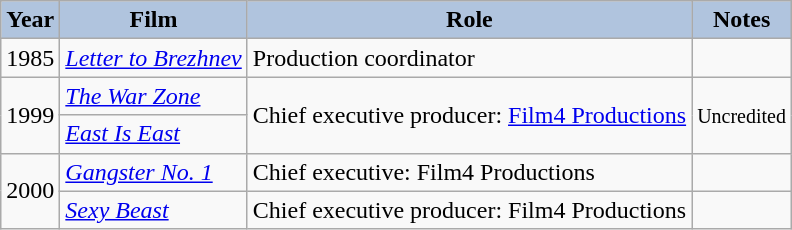<table class="wikitable" style="font-size:100%;">
<tr>
<th style="background:#B0C4DE;">Year</th>
<th style="background:#B0C4DE;">Film</th>
<th style="background:#B0C4DE;">Role</th>
<th style="background:#B0C4DE;">Notes</th>
</tr>
<tr>
<td>1985</td>
<td><em><a href='#'>Letter to Brezhnev</a></em></td>
<td>Production coordinator</td>
<td></td>
</tr>
<tr>
<td rowspan=2>1999</td>
<td><em><a href='#'>The War Zone</a></em></td>
<td rowspan=2>Chief executive producer: <a href='#'>Film4 Productions</a></td>
<td rowspan=2><small>Uncredited</small></td>
</tr>
<tr>
<td><em><a href='#'>East Is East</a></em></td>
</tr>
<tr>
<td rowspan=2>2000</td>
<td><em><a href='#'>Gangster No. 1</a></em></td>
<td>Chief executive: Film4 Productions</td>
<td></td>
</tr>
<tr>
<td><em><a href='#'>Sexy Beast</a></em></td>
<td>Chief executive producer: Film4 Productions</td>
<td></td>
</tr>
</table>
